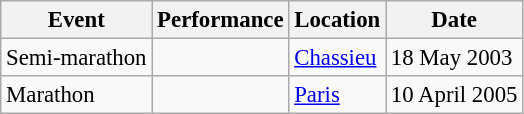<table class="wikitable" style="border-collapse: collapse; font-size: 95%;">
<tr>
<th scope="col">Event</th>
<th scope="col">Performance</th>
<th scope="col">Location</th>
<th scope="col">Date</th>
</tr>
<tr>
<td>Semi-marathon</td>
<td></td>
<td><a href='#'>Chassieu</a></td>
<td>18 May 2003</td>
</tr>
<tr>
<td>Marathon</td>
<td></td>
<td><a href='#'>Paris</a></td>
<td>10 April 2005</td>
</tr>
</table>
